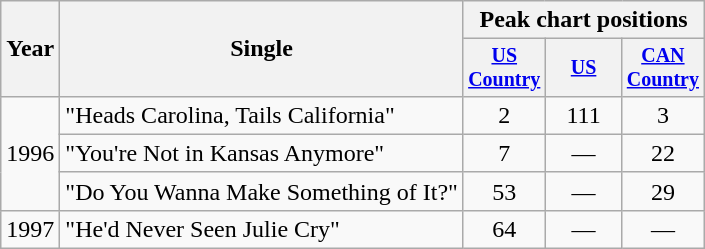<table class="wikitable" style="text-align:center;">
<tr>
<th rowspan="2">Year</th>
<th rowspan="2">Single</th>
<th colspan="3">Peak chart positions</th>
</tr>
<tr style="font-size:smaller;">
<th width="45"><a href='#'>US Country</a></th>
<th width="45"><a href='#'>US</a></th>
<th width="45"><a href='#'>CAN Country</a></th>
</tr>
<tr>
<td rowspan="3">1996</td>
<td align="left">"Heads Carolina, Tails California"</td>
<td>2</td>
<td>111</td>
<td>3</td>
</tr>
<tr>
<td align="left">"You're Not in Kansas Anymore"</td>
<td>7</td>
<td>—</td>
<td>22</td>
</tr>
<tr>
<td align="left">"Do You Wanna Make Something of It?"</td>
<td>53</td>
<td>—</td>
<td>29</td>
</tr>
<tr>
<td>1997</td>
<td align="left">"He'd Never Seen Julie Cry"</td>
<td>64</td>
<td>—</td>
<td>—</td>
</tr>
</table>
